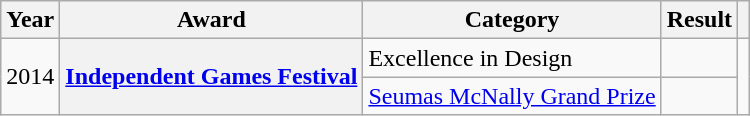<table class="wikitable plainrowheaders">
<tr>
<th>Year</th>
<th>Award</th>
<th>Category</th>
<th>Result</th>
<th></th>
</tr>
<tr>
<td rowspan="2">2014</td>
<th rowspan="2" scope="row"><a href='#'>Independent Games Festival</a></th>
<td>Excellence in Design</td>
<td></td>
<td style="text-align:center;" rowspan="2"></td>
</tr>
<tr>
<td><a href='#'>Seumas McNally Grand Prize</a></td>
<td></td>
</tr>
</table>
